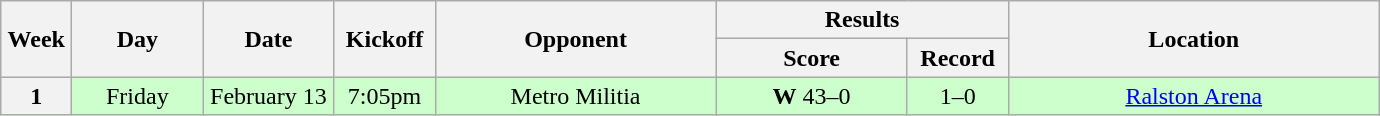<table class="wikitable">
<tr>
<th rowspan="2" width="40">Week</th>
<th rowspan="2" width="80">Day</th>
<th rowspan="2" width="80">Date</th>
<th rowspan="2" width="60">Kickoff</th>
<th rowspan="2" width="180">Opponent</th>
<th colspan="2" width="180">Results</th>
<th rowspan="2" width="240">Location</th>
</tr>
<tr>
<th width="120">Score</th>
<th width="60">Record</th>
</tr>
<tr align="center" bgcolor="#CCFFCC">
<th>1</th>
<td>Friday</td>
<td>February 13</td>
<td>7:05pm</td>
<td>Metro Militia</td>
<td><strong>W</strong> 43–0</td>
<td>1–0</td>
<td><a href='#'>Ralston Arena</a></td>
</tr>
</table>
